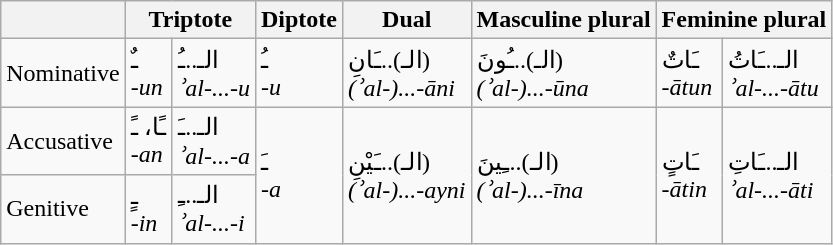<table class="wikitable">
<tr>
<th></th>
<th colspan="2">Triptote</th>
<th>Diptote</th>
<th>Dual</th>
<th>Masculine plural</th>
<th colspan="2">Feminine plural</th>
</tr>
<tr>
<td>Nominative</td>
<td>ـٌ<br><em>-un</em></td>
<td>الـ..ـُ<br><em>ʾal-...-u</em></td>
<td>ـُ<br>-<em>u</em></td>
<td>الـ)..ـَانِ)<br><em>(ʾal-)...-āni</em></td>
<td>الـ)..ـُونَ)<br><em>(ʾal-)...-ūna</em></td>
<td>ـَاتٌ<br><em>-ātun</em></td>
<td>الـ..ـَاتُ<br><em>ʾal-...-ātu</em></td>
</tr>
<tr>
<td>Accusative</td>
<td>ـًا، ـً<br><em>-an</em></td>
<td>الـ..ـَ<br><em>ʾal-...-a</em></td>
<td rowspan="2">ـَ<br>-<em>a</em></td>
<td rowspan="2">الـ)..ـَيْنِ)<br><em>(ʾal-)...-ayni</em></td>
<td rowspan="2">الـ)..ـِينَ)<br><em>(ʾal-)...-īna</em></td>
<td rowspan="2">ـَاتٍ<br><em>-ātin</em></td>
<td rowspan="2">الـ..ـَاتِ<br><em>ʾal-...-āti</em></td>
</tr>
<tr>
<td>Genitive</td>
<td>ـٍ<br><em>-in</em></td>
<td>الـ..ـِ<br><em>ʾal-...-i</em></td>
</tr>
</table>
